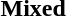<table>
<tr>
<th scope="row">Mixed</th>
<td></td>
<td></td>
<td></td>
</tr>
</table>
